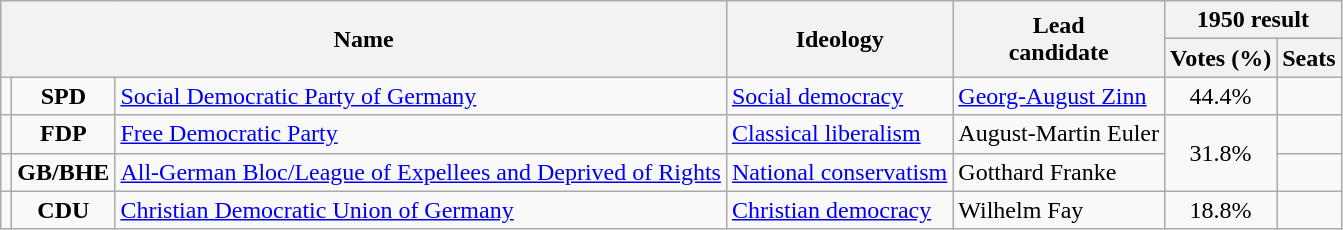<table class="wikitable">
<tr>
<th rowspan=2 colspan=3>Name</th>
<th rowspan=2>Ideology</th>
<th rowspan=2>Lead<br>candidate</th>
<th colspan=2>1950 result</th>
</tr>
<tr>
<th>Votes (%)</th>
<th>Seats</th>
</tr>
<tr>
<td bgcolor=></td>
<td align=center><strong>SPD</strong></td>
<td><a href='#'>Social Democratic Party of Germany</a><br></td>
<td><a href='#'>Social democracy</a></td>
<td><a href='#'>Georg-August Zinn</a></td>
<td align=center>44.4%</td>
<td></td>
</tr>
<tr>
<td bgcolor=></td>
<td align=center><strong>FDP</strong></td>
<td><a href='#'>Free Democratic Party</a><br></td>
<td><a href='#'>Classical liberalism</a></td>
<td>August-Martin Euler</td>
<td rowspan=2 align=center>31.8%</td>
<td></td>
</tr>
<tr>
<td bgcolor=></td>
<td align=center><strong>GB/BHE</strong></td>
<td><a href='#'>All-German Bloc/League of Expellees and Deprived of Rights</a><br></td>
<td><a href='#'>National conservatism</a></td>
<td>Gotthard Franke</td>
<td></td>
</tr>
<tr>
<td bgcolor=></td>
<td align=center><strong>CDU</strong></td>
<td><a href='#'>Christian Democratic Union of Germany</a><br></td>
<td><a href='#'>Christian democracy</a></td>
<td>Wilhelm Fay</td>
<td align=center>18.8%</td>
<td></td>
</tr>
</table>
